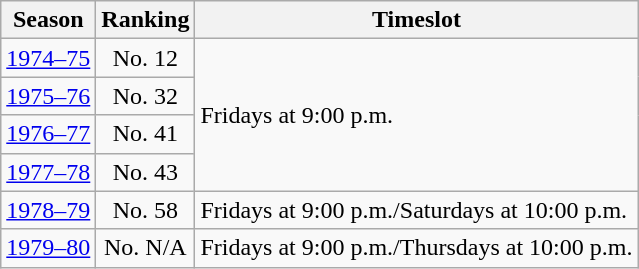<table class="wikitable">
<tr>
<th>Season</th>
<th>Ranking</th>
<th>Timeslot</th>
</tr>
<tr>
<td><a href='#'>1974–75</a></td>
<td style="text-align:center;">No. 12</td>
<td rowspan="4">Fridays at 9:00 p.m.</td>
</tr>
<tr>
<td><a href='#'>1975–76</a></td>
<td style="text-align:center;">No. 32</td>
</tr>
<tr>
<td><a href='#'>1976–77</a></td>
<td style="text-align:center;">No. 41</td>
</tr>
<tr>
<td><a href='#'>1977–78</a></td>
<td style="text-align:center;">No. 43</td>
</tr>
<tr>
<td><a href='#'>1978–79</a></td>
<td style="text-align:center;">No. 58</td>
<td>Fridays at 9:00 p.m./Saturdays at 10:00 p.m.</td>
</tr>
<tr>
<td><a href='#'>1979–80</a></td>
<td style="text-align:center;">No. N/A</td>
<td>Fridays at 9:00 p.m./Thursdays at 10:00 p.m.</td>
</tr>
</table>
